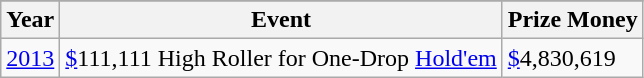<table class="wikitable">
<tr>
</tr>
<tr>
<th>Year</th>
<th>Event</th>
<th>Prize Money</th>
</tr>
<tr>
<td><a href='#'>2013</a></td>
<td><a href='#'>$</a>111,111 High Roller for One-Drop <a href='#'>Hold'em</a></td>
<td><a href='#'>$</a>4,830,619</td>
</tr>
</table>
